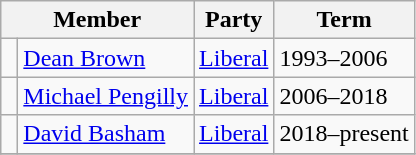<table class="wikitable">
<tr>
<th colspan="2">Member</th>
<th>Party</th>
<th>Term</th>
</tr>
<tr>
<td> </td>
<td><a href='#'>Dean Brown</a></td>
<td><a href='#'>Liberal</a></td>
<td>1993–2006</td>
</tr>
<tr>
<td> </td>
<td><a href='#'>Michael Pengilly</a></td>
<td><a href='#'>Liberal</a></td>
<td>2006–2018</td>
</tr>
<tr>
<td> </td>
<td><a href='#'>David Basham</a></td>
<td><a href='#'>Liberal</a></td>
<td>2018–present</td>
</tr>
<tr>
</tr>
</table>
